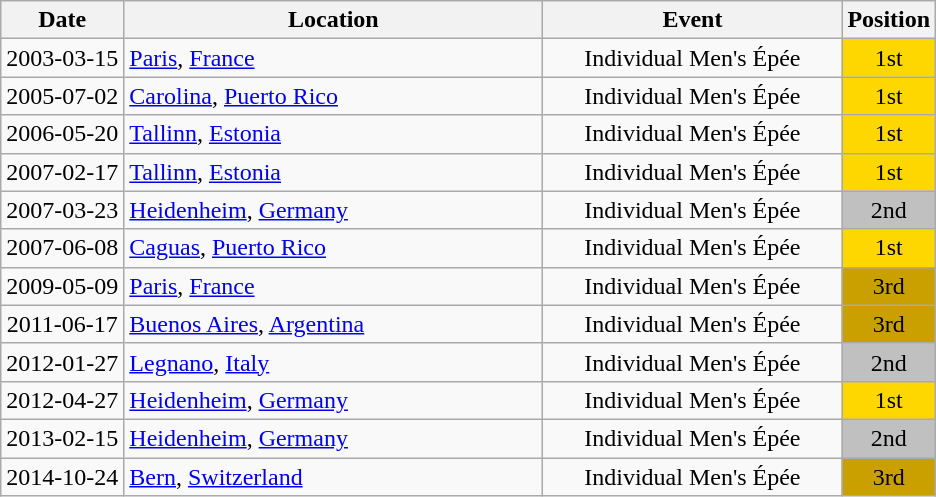<table class="wikitable" style="text-align:center;">
<tr>
<th>Date</th>
<th style="width:17em">Location</th>
<th style="width:12em">Event</th>
<th>Position</th>
</tr>
<tr>
<td>2003-03-15</td>
<td rowspan="1" align="left"> <a href='#'>Paris</a>, <a href='#'>France</a></td>
<td>Individual Men's Épée</td>
<td bgcolor="gold">1st</td>
</tr>
<tr>
<td>2005-07-02</td>
<td rowspan="1" align="left"> <a href='#'>Carolina</a>, <a href='#'>Puerto Rico</a></td>
<td>Individual Men's Épée</td>
<td bgcolor="gold">1st</td>
</tr>
<tr>
<td>2006-05-20</td>
<td rowspan="1" align="left"> <a href='#'>Tallinn</a>, <a href='#'>Estonia</a></td>
<td>Individual Men's Épée</td>
<td bgcolor="gold">1st</td>
</tr>
<tr>
<td>2007-02-17</td>
<td rowspan="1" align="left"> <a href='#'>Tallinn</a>, <a href='#'>Estonia</a></td>
<td>Individual Men's Épée</td>
<td bgcolor="gold">1st</td>
</tr>
<tr>
<td>2007-03-23</td>
<td rowspan="1" align="left"> <a href='#'>Heidenheim</a>, <a href='#'>Germany</a></td>
<td>Individual Men's Épée</td>
<td bgcolor="silver">2nd</td>
</tr>
<tr>
<td>2007-06-08</td>
<td rowspan="1" align="left"> <a href='#'>Caguas</a>, <a href='#'>Puerto Rico</a></td>
<td>Individual Men's Épée</td>
<td bgcolor="gold">1st</td>
</tr>
<tr>
<td>2009-05-09</td>
<td rowspan="1" align="left"> <a href='#'>Paris</a>, <a href='#'>France</a></td>
<td>Individual Men's Épée</td>
<td bgcolor="caramel">3rd</td>
</tr>
<tr>
<td>2011-06-17</td>
<td rowspan="1" align="left"> <a href='#'>Buenos Aires</a>, <a href='#'>Argentina</a></td>
<td>Individual Men's Épée</td>
<td bgcolor="caramel">3rd</td>
</tr>
<tr>
<td rowspan="1">2012-01-27</td>
<td rowspan="1" align="left"> <a href='#'>Legnano</a>, <a href='#'>Italy</a></td>
<td>Individual Men's Épée</td>
<td bgcolor="silver">2nd</td>
</tr>
<tr>
<td>2012-04-27</td>
<td rowspan="1" align="left"> <a href='#'>Heidenheim</a>, <a href='#'>Germany</a></td>
<td>Individual Men's Épée</td>
<td bgcolor="gold">1st</td>
</tr>
<tr>
<td>2013-02-15</td>
<td rowspan="1" align="left"> <a href='#'>Heidenheim</a>, <a href='#'>Germany</a></td>
<td>Individual Men's Épée</td>
<td bgcolor="silver">2nd</td>
</tr>
<tr>
<td>2014-10-24</td>
<td rowspan="1" align="left"> <a href='#'>Bern</a>, <a href='#'>Switzerland</a></td>
<td>Individual Men's Épée</td>
<td bgcolor="caramel">3rd</td>
</tr>
</table>
